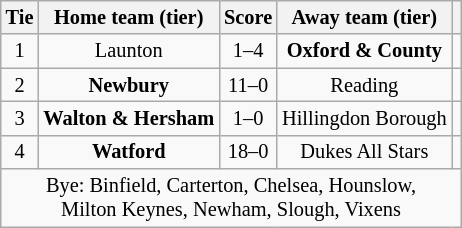<table class="wikitable" style="text-align:center; font-size:85%">
<tr>
<th>Tie</th>
<th>Home team (tier)</th>
<th>Score</th>
<th>Away team (tier)</th>
<th></th>
</tr>
<tr>
<td align="center">1</td>
<td>Launton</td>
<td align="center">1–4</td>
<td><strong>Oxford & County</strong></td>
<td></td>
</tr>
<tr>
<td align="center">2</td>
<td><strong>Newbury</strong></td>
<td align="center">11–0</td>
<td>Reading</td>
<td></td>
</tr>
<tr>
<td align="center">3</td>
<td><strong>Walton & Hersham</strong></td>
<td align="center">1–0</td>
<td>Hillingdon Borough</td>
<td></td>
</tr>
<tr>
<td align="center">4</td>
<td><strong>Watford</strong></td>
<td align="center">18–0</td>
<td>Dukes All Stars</td>
<td></td>
</tr>
<tr>
<td colspan="5" align="center">Bye: Binfield, Carterton, Chelsea, Hounslow,<br>Milton Keynes, Newham, Slough, Vixens</td>
</tr>
</table>
